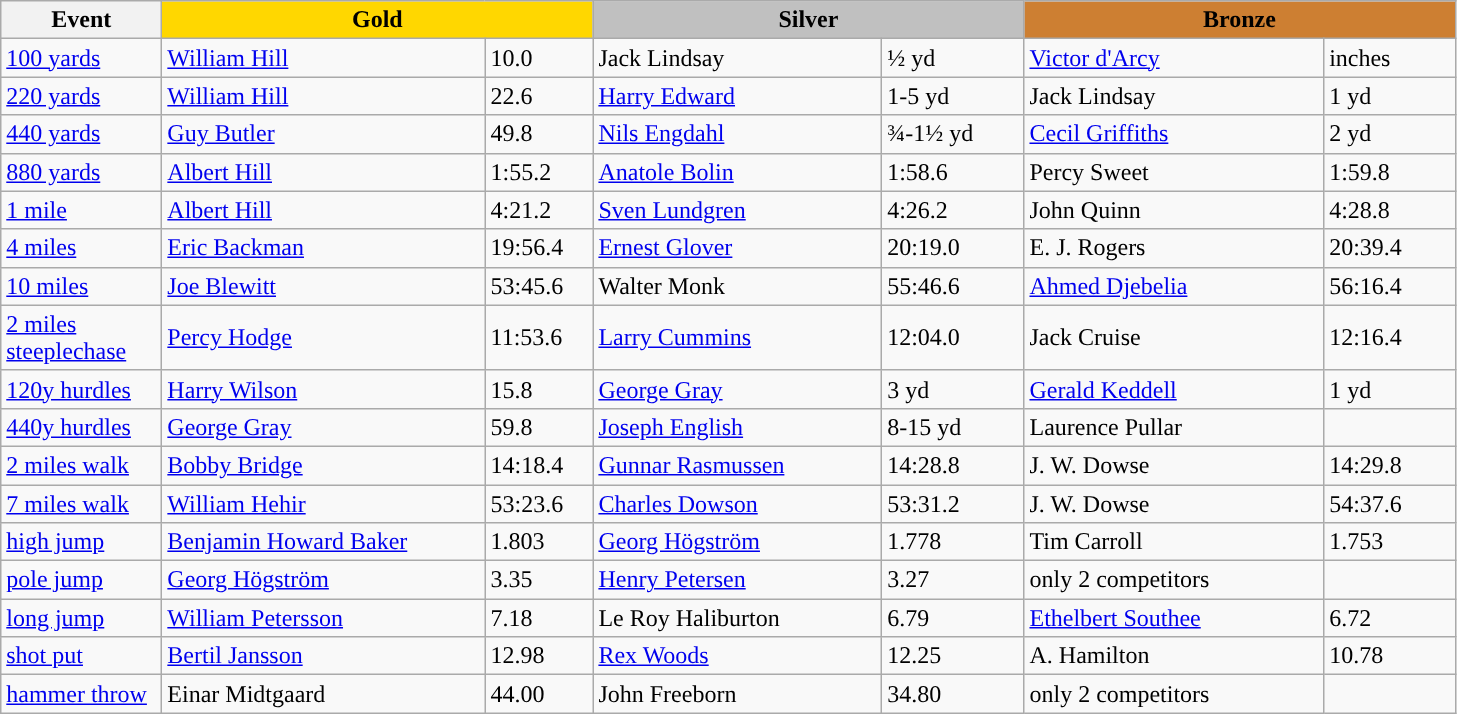<table class="wikitable" style="text-align:left">
<tr>
<th width=100>Event</th>
<th colspan="2" width="280" style="background:gold;">Gold</th>
<th colspan="2" width="280" style="background:silver;">Silver</th>
<th colspan="2" width="280" style="background:#CD7F32;">Bronze</th>
</tr>
<tr>
<td><a href='#'>100 yards</a></td>
<td><a href='#'>William Hill</a></td>
<td>10.0</td>
<td> Jack Lindsay</td>
<td>½ yd</td>
<td><a href='#'>Victor d'Arcy</a></td>
<td>inches</td>
</tr>
<tr>
<td><a href='#'>220 yards</a></td>
<td><a href='#'>William Hill</a></td>
<td>22.6</td>
<td><a href='#'>Harry Edward</a></td>
<td>1-5 yd</td>
<td> Jack Lindsay</td>
<td>1 yd</td>
</tr>
<tr>
<td><a href='#'>440 yards</a></td>
<td><a href='#'>Guy Butler</a></td>
<td>49.8</td>
<td> <a href='#'>Nils Engdahl</a></td>
<td>¾-1½ yd</td>
<td> <a href='#'>Cecil Griffiths</a></td>
<td>2 yd</td>
</tr>
<tr>
<td><a href='#'>880 yards</a></td>
<td><a href='#'>Albert Hill</a></td>
<td>1:55.2</td>
<td> <a href='#'>Anatole Bolin</a></td>
<td>1:58.6</td>
<td>Percy Sweet</td>
<td>1:59.8</td>
</tr>
<tr>
<td><a href='#'>1 mile</a></td>
<td><a href='#'>Albert Hill</a></td>
<td>4:21.2</td>
<td> <a href='#'>Sven Lundgren</a></td>
<td>4:26.2</td>
<td>John Quinn</td>
<td>4:28.8</td>
</tr>
<tr>
<td><a href='#'>4 miles</a></td>
<td> <a href='#'>Eric Backman</a></td>
<td>19:56.4</td>
<td><a href='#'>Ernest Glover</a></td>
<td>20:19.0</td>
<td>E. J. Rogers</td>
<td>20:39.4</td>
</tr>
<tr>
<td><a href='#'>10 miles</a></td>
<td><a href='#'>Joe Blewitt</a></td>
<td>53:45.6</td>
<td>Walter Monk</td>
<td>55:46.6</td>
<td> <a href='#'>Ahmed Djebelia</a></td>
<td>56:16.4</td>
</tr>
<tr>
<td><a href='#'>2 miles steeplechase</a></td>
<td><a href='#'>Percy Hodge</a></td>
<td>11:53.6</td>
<td> <a href='#'>Larry Cummins</a></td>
<td>12:04.0</td>
<td>Jack Cruise</td>
<td>12:16.4</td>
</tr>
<tr>
<td><a href='#'>120y hurdles</a></td>
<td> <a href='#'>Harry Wilson</a></td>
<td>15.8</td>
<td><a href='#'>George Gray</a></td>
<td>3 yd</td>
<td> <a href='#'>Gerald Keddell</a></td>
<td>1 yd</td>
</tr>
<tr>
<td><a href='#'>440y hurdles</a></td>
<td><a href='#'>George Gray</a></td>
<td>59.8</td>
<td><a href='#'>Joseph English</a></td>
<td>8-15 yd</td>
<td>Laurence Pullar</td>
<td></td>
</tr>
<tr>
<td><a href='#'>2 miles walk</a></td>
<td><a href='#'>Bobby Bridge</a></td>
<td>14:18.4</td>
<td> <a href='#'>Gunnar Rasmussen</a></td>
<td>14:28.8</td>
<td>J. W. Dowse</td>
<td>14:29.8</td>
</tr>
<tr>
<td><a href='#'>7 miles walk</a></td>
<td><a href='#'>William Hehir</a></td>
<td>53:23.6</td>
<td><a href='#'>Charles Dowson</a></td>
<td>53:31.2</td>
<td>J. W. Dowse</td>
<td>54:37.6</td>
</tr>
<tr>
<td><a href='#'>high jump</a></td>
<td><a href='#'>Benjamin Howard Baker</a></td>
<td>1.803</td>
<td> <a href='#'>Georg Högström</a></td>
<td>1.778</td>
<td> Tim Carroll</td>
<td>1.753</td>
</tr>
<tr>
<td><a href='#'>pole jump</a></td>
<td> <a href='#'>Georg Högström</a></td>
<td>3.35</td>
<td> <a href='#'>Henry Petersen</a></td>
<td>3.27</td>
<td>only 2 competitors</td>
<td></td>
</tr>
<tr>
<td><a href='#'>long jump</a></td>
<td> <a href='#'>William Petersson</a></td>
<td>7.18</td>
<td> Le Roy Haliburton</td>
<td>6.79</td>
<td> <a href='#'>Ethelbert Southee</a></td>
<td>6.72</td>
</tr>
<tr>
<td><a href='#'>shot put</a></td>
<td> <a href='#'>Bertil Jansson</a></td>
<td>12.98</td>
<td><a href='#'>Rex Woods</a></td>
<td>12.25</td>
<td>A. Hamilton</td>
<td>10.78</td>
</tr>
<tr>
<td><a href='#'>hammer throw</a></td>
<td> Einar Midtgaard</td>
<td>44.00</td>
<td>John Freeborn</td>
<td>34.80</td>
<td>only 2 competitors</td>
<td></td>
</tr>
</table>
